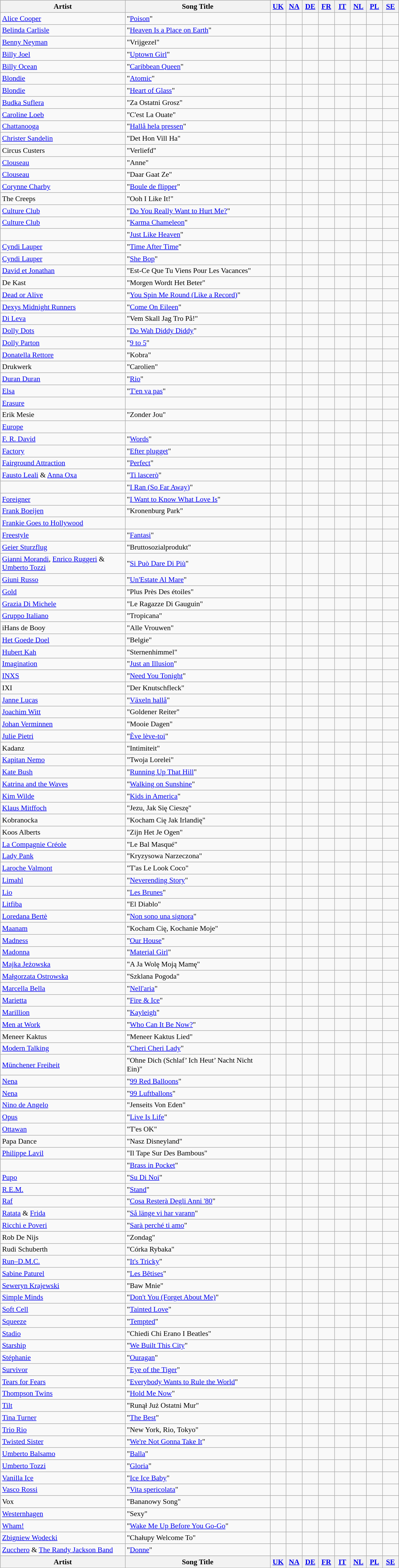<table class="wikitable sortable" style="font-size:90%; text-align:left; margin: 5px;">
<tr>
<th style="width:240px;">Artist</th>
<th style="width:280px;">Song Title</th>
<th style="width:25px;"><a href='#'>UK</a></th>
<th style="width:25px;"><a href='#'>NA</a></th>
<th style="width:25px;"><a href='#'>DE</a></th>
<th style="width:25px;"><a href='#'>FR</a></th>
<th style="width:25px;"><a href='#'>IT</a></th>
<th style="width:25px;"><a href='#'>NL</a></th>
<th style="width:25px;"><a href='#'>PL</a></th>
<th style="width:25px;"><a href='#'>SE</a></th>
</tr>
<tr>
<td><a href='#'>Alice Cooper</a></td>
<td>"<a href='#'>Poison</a>"</td>
<td></td>
<td></td>
<td></td>
<td></td>
<td></td>
<td></td>
<td></td>
<td></td>
</tr>
<tr>
<td><a href='#'>Belinda Carlisle</a></td>
<td>"<a href='#'>Heaven Is a Place on Earth</a>"</td>
<td></td>
<td></td>
<td></td>
<td></td>
<td></td>
<td></td>
<td></td>
<td></td>
</tr>
<tr>
<td><a href='#'>Benny Neyman</a></td>
<td>"Vrijgezel"</td>
<td></td>
<td></td>
<td></td>
<td></td>
<td></td>
<td></td>
<td></td>
<td></td>
</tr>
<tr>
<td><a href='#'>Billy Joel</a></td>
<td>"<a href='#'>Uptown Girl</a>"</td>
<td></td>
<td></td>
<td></td>
<td></td>
<td></td>
<td></td>
<td></td>
<td></td>
</tr>
<tr>
<td><a href='#'>Billy Ocean</a></td>
<td>"<a href='#'>Caribbean Queen</a>"</td>
<td></td>
<td></td>
<td></td>
<td></td>
<td></td>
<td></td>
<td></td>
<td></td>
</tr>
<tr>
<td><a href='#'>Blondie</a></td>
<td>"<a href='#'>Atomic</a>"</td>
<td></td>
<td></td>
<td></td>
<td></td>
<td></td>
<td></td>
<td></td>
<td></td>
</tr>
<tr>
<td><a href='#'>Blondie</a></td>
<td>"<a href='#'>Heart of Glass</a>"</td>
<td></td>
<td></td>
<td></td>
<td></td>
<td></td>
<td></td>
<td></td>
<td></td>
</tr>
<tr>
<td><a href='#'>Budka Suflera</a></td>
<td>"Za Ostatni Grosz"</td>
<td></td>
<td></td>
<td></td>
<td></td>
<td></td>
<td></td>
<td></td>
<td></td>
</tr>
<tr>
<td><a href='#'>Caroline Loeb</a></td>
<td>"C'est La Ouate"</td>
<td></td>
<td></td>
<td></td>
<td></td>
<td></td>
<td></td>
<td></td>
<td></td>
</tr>
<tr>
<td><a href='#'>Chattanooga</a></td>
<td>"<a href='#'>Hallå hela pressen</a>"</td>
<td></td>
<td></td>
<td></td>
<td></td>
<td></td>
<td></td>
<td></td>
<td></td>
</tr>
<tr>
<td><a href='#'>Christer Sandelin</a></td>
<td>"Det Hon Vill Ha"</td>
<td></td>
<td></td>
<td></td>
<td></td>
<td></td>
<td></td>
<td></td>
<td></td>
</tr>
<tr>
<td>Circus Custers</td>
<td>"Verliefd"</td>
<td></td>
<td></td>
<td></td>
<td></td>
<td></td>
<td></td>
<td></td>
<td></td>
</tr>
<tr>
<td><a href='#'>Clouseau</a></td>
<td>"Anne"</td>
<td></td>
<td></td>
<td></td>
<td></td>
<td></td>
<td></td>
<td></td>
<td></td>
</tr>
<tr>
<td><a href='#'>Clouseau</a></td>
<td>"Daar Gaat Ze"</td>
<td></td>
<td></td>
<td></td>
<td></td>
<td></td>
<td></td>
<td></td>
<td></td>
</tr>
<tr>
<td><a href='#'>Corynne Charby</a></td>
<td>"<a href='#'>Boule de flipper</a>"</td>
<td></td>
<td></td>
<td></td>
<td></td>
<td></td>
<td></td>
<td></td>
<td></td>
</tr>
<tr>
<td>The Creeps</td>
<td>"Ooh I Like It!"</td>
<td></td>
<td></td>
<td></td>
<td></td>
<td></td>
<td></td>
<td></td>
<td></td>
</tr>
<tr>
<td><a href='#'>Culture Club</a></td>
<td>"<a href='#'>Do You Really Want to Hurt Me?</a>"</td>
<td></td>
<td></td>
<td></td>
<td></td>
<td></td>
<td></td>
<td></td>
<td></td>
</tr>
<tr>
<td><a href='#'>Culture Club</a></td>
<td>"<a href='#'>Karma Chameleon</a>"</td>
<td></td>
<td></td>
<td></td>
<td></td>
<td></td>
<td></td>
<td></td>
<td></td>
</tr>
<tr>
<td></td>
<td>"<a href='#'>Just Like Heaven</a>"</td>
<td></td>
<td></td>
<td></td>
<td></td>
<td></td>
<td></td>
<td></td>
<td></td>
</tr>
<tr>
<td><a href='#'>Cyndi Lauper</a></td>
<td>"<a href='#'>Time After Time</a>"</td>
<td></td>
<td></td>
<td></td>
<td></td>
<td></td>
<td></td>
<td></td>
<td></td>
</tr>
<tr>
<td><a href='#'>Cyndi Lauper</a></td>
<td>"<a href='#'>She Bop</a>"</td>
<td></td>
<td></td>
<td></td>
<td></td>
<td></td>
<td></td>
<td></td>
<td></td>
</tr>
<tr>
<td><a href='#'>David et Jonathan</a></td>
<td>"Est-Ce Que Tu Viens Pour Les Vacances"</td>
<td></td>
<td></td>
<td></td>
<td></td>
<td></td>
<td></td>
<td></td>
<td></td>
</tr>
<tr>
<td>De Kast</td>
<td>"Morgen Wordt Het Beter"</td>
<td></td>
<td></td>
<td></td>
<td></td>
<td></td>
<td></td>
<td></td>
<td></td>
</tr>
<tr>
<td><a href='#'>Dead or Alive</a></td>
<td>"<a href='#'>You Spin Me Round (Like a Record)</a>"</td>
<td></td>
<td></td>
<td></td>
<td></td>
<td></td>
<td></td>
<td></td>
<td></td>
</tr>
<tr>
<td><a href='#'>Dexys Midnight Runners</a></td>
<td>"<a href='#'>Come On Eileen</a>"</td>
<td></td>
<td></td>
<td></td>
<td></td>
<td></td>
<td></td>
<td></td>
<td></td>
</tr>
<tr>
<td><a href='#'>Di Leva</a></td>
<td>"Vem Skall Jag Tro På!"</td>
<td></td>
<td></td>
<td></td>
<td></td>
<td></td>
<td></td>
<td></td>
<td></td>
</tr>
<tr>
<td><a href='#'>Dolly Dots</a></td>
<td>"<a href='#'>Do Wah Diddy Diddy</a>"</td>
<td></td>
<td></td>
<td></td>
<td></td>
<td></td>
<td></td>
<td></td>
<td></td>
</tr>
<tr>
<td><a href='#'>Dolly Parton</a></td>
<td>"<a href='#'>9 to 5</a>"</td>
<td></td>
<td></td>
<td></td>
<td></td>
<td></td>
<td></td>
<td></td>
<td></td>
</tr>
<tr>
<td><a href='#'>Donatella Rettore</a></td>
<td>"Kobra"</td>
<td></td>
<td></td>
<td></td>
<td></td>
<td></td>
<td></td>
<td></td>
<td></td>
</tr>
<tr>
<td>Drukwerk</td>
<td>"Carolien"</td>
<td></td>
<td></td>
<td></td>
<td></td>
<td></td>
<td></td>
<td></td>
<td></td>
</tr>
<tr>
<td><a href='#'>Duran Duran</a></td>
<td>"<a href='#'>Rio</a>"</td>
<td></td>
<td></td>
<td></td>
<td></td>
<td></td>
<td></td>
<td></td>
<td></td>
</tr>
<tr>
<td><a href='#'>Elsa</a></td>
<td>"<a href='#'>T'en va pas</a>"</td>
<td></td>
<td></td>
<td></td>
<td></td>
<td></td>
<td></td>
<td></td>
<td></td>
</tr>
<tr>
<td><a href='#'>Erasure</a></td>
<td></td>
<td></td>
<td></td>
<td></td>
<td></td>
<td></td>
<td></td>
<td></td>
<td></td>
</tr>
<tr>
<td>Erik Mesie</td>
<td>"Zonder Jou"</td>
<td></td>
<td></td>
<td></td>
<td></td>
<td></td>
<td></td>
<td></td>
<td></td>
</tr>
<tr>
<td><a href='#'>Europe</a></td>
<td></td>
<td></td>
<td></td>
<td></td>
<td></td>
<td></td>
<td></td>
<td></td>
<td></td>
</tr>
<tr>
<td><a href='#'>F. R. David</a></td>
<td>"<a href='#'>Words</a>"</td>
<td></td>
<td></td>
<td></td>
<td></td>
<td></td>
<td></td>
<td></td>
<td></td>
</tr>
<tr>
<td><a href='#'>Factory</a></td>
<td>"<a href='#'>Efter plugget</a>"</td>
<td></td>
<td></td>
<td></td>
<td></td>
<td></td>
<td></td>
<td></td>
<td></td>
</tr>
<tr>
<td><a href='#'>Fairground Attraction</a></td>
<td>"<a href='#'>Perfect</a>"</td>
<td></td>
<td></td>
<td></td>
<td></td>
<td></td>
<td></td>
<td></td>
<td></td>
</tr>
<tr>
<td><a href='#'>Fausto Leali</a> & <a href='#'>Anna Oxa</a></td>
<td>"<a href='#'>Ti lascerò</a>"</td>
<td></td>
<td></td>
<td></td>
<td></td>
<td></td>
<td></td>
<td></td>
<td></td>
</tr>
<tr>
<td></td>
<td>"<a href='#'>I Ran (So Far Away)</a>"</td>
<td></td>
<td></td>
<td></td>
<td></td>
<td></td>
<td></td>
<td></td>
<td></td>
</tr>
<tr>
<td><a href='#'>Foreigner</a></td>
<td>"<a href='#'>I Want to Know What Love Is</a>"</td>
<td></td>
<td></td>
<td></td>
<td></td>
<td></td>
<td></td>
<td></td>
<td></td>
</tr>
<tr>
<td><a href='#'>Frank Boeijen</a></td>
<td>"Kronenburg Park"</td>
<td></td>
<td></td>
<td></td>
<td></td>
<td></td>
<td></td>
<td></td>
<td></td>
</tr>
<tr>
<td><a href='#'>Frankie Goes to Hollywood</a></td>
<td></td>
<td></td>
<td></td>
<td></td>
<td></td>
<td></td>
<td></td>
<td></td>
<td></td>
</tr>
<tr>
<td><a href='#'>Freestyle</a></td>
<td>"<a href='#'>Fantasi</a>"</td>
<td></td>
<td></td>
<td></td>
<td></td>
<td></td>
<td></td>
<td></td>
<td></td>
</tr>
<tr>
<td><a href='#'>Geier Sturzflug</a></td>
<td>"Bruttosozialprodukt"</td>
<td></td>
<td></td>
<td></td>
<td></td>
<td></td>
<td></td>
<td></td>
<td></td>
</tr>
<tr>
<td><a href='#'>Gianni Morandi</a>, <a href='#'>Enrico Ruggeri</a> & <a href='#'>Umberto Tozzi</a></td>
<td>"<a href='#'>Si Può Dare Di Più</a>"</td>
<td></td>
<td></td>
<td></td>
<td></td>
<td></td>
<td></td>
<td></td>
<td></td>
</tr>
<tr>
<td><a href='#'>Giuni Russo</a></td>
<td>"<a href='#'>Un'Estate Al Mare</a>"</td>
<td></td>
<td></td>
<td></td>
<td></td>
<td></td>
<td></td>
<td></td>
<td></td>
</tr>
<tr>
<td><a href='#'>Gold</a></td>
<td>"Plus Près Des étoiles"</td>
<td></td>
<td></td>
<td></td>
<td></td>
<td></td>
<td></td>
<td></td>
<td></td>
</tr>
<tr>
<td><a href='#'>Grazia Di Michele</a></td>
<td>"Le Ragazze Di Gauguin"</td>
<td></td>
<td></td>
<td></td>
<td></td>
<td></td>
<td></td>
<td></td>
<td></td>
</tr>
<tr>
<td><a href='#'>Gruppo Italiano</a></td>
<td>"Tropicana"</td>
<td></td>
<td></td>
<td></td>
<td></td>
<td></td>
<td></td>
<td></td>
<td></td>
</tr>
<tr>
<td>iHans de Booy</td>
<td>"Alle Vrouwen"</td>
<td></td>
<td></td>
<td></td>
<td></td>
<td></td>
<td></td>
<td></td>
<td></td>
</tr>
<tr>
<td><a href='#'>Het Goede Doel</a></td>
<td>"Belgie"</td>
<td></td>
<td></td>
<td></td>
<td></td>
<td></td>
<td></td>
<td></td>
<td></td>
</tr>
<tr>
<td><a href='#'>Hubert Kah</a></td>
<td>"Sternenhimmel"</td>
<td></td>
<td></td>
<td></td>
<td></td>
<td></td>
<td></td>
<td></td>
<td></td>
</tr>
<tr>
<td><a href='#'>Imagination</a></td>
<td>"<a href='#'>Just an Illusion</a>"</td>
<td></td>
<td></td>
<td></td>
<td></td>
<td></td>
<td></td>
<td></td>
<td></td>
</tr>
<tr>
<td><a href='#'>INXS</a></td>
<td>"<a href='#'>Need You Tonight</a>"</td>
<td></td>
<td></td>
<td></td>
<td></td>
<td></td>
<td></td>
<td></td>
<td></td>
</tr>
<tr>
<td>IXI</td>
<td>"Der Knutschfleck"</td>
<td></td>
<td></td>
<td></td>
<td></td>
<td></td>
<td></td>
<td></td>
<td></td>
</tr>
<tr>
<td><a href='#'>Janne Lucas</a></td>
<td>"<a href='#'>Växeln hallå</a>"</td>
<td></td>
<td></td>
<td></td>
<td></td>
<td></td>
<td></td>
<td></td>
<td></td>
</tr>
<tr>
<td><a href='#'>Joachim Witt</a></td>
<td>"Goldener Reiter"</td>
<td></td>
<td></td>
<td></td>
<td></td>
<td></td>
<td></td>
<td></td>
<td></td>
</tr>
<tr>
<td><a href='#'>Johan Verminnen</a></td>
<td>"Mooie Dagen"</td>
<td></td>
<td></td>
<td></td>
<td></td>
<td></td>
<td></td>
<td></td>
<td></td>
</tr>
<tr>
<td><a href='#'>Julie Pietri</a></td>
<td>"<a href='#'>Ève lève-toi</a>"</td>
<td></td>
<td></td>
<td></td>
<td></td>
<td></td>
<td></td>
<td></td>
<td></td>
</tr>
<tr>
<td>Kadanz</td>
<td>"Intimiteit"</td>
<td></td>
<td></td>
<td></td>
<td></td>
<td></td>
<td></td>
<td></td>
<td></td>
</tr>
<tr>
<td><a href='#'>Kapitan Nemo</a></td>
<td>"Twoja Lorelei"</td>
<td></td>
<td></td>
<td></td>
<td></td>
<td></td>
<td></td>
<td></td>
<td></td>
</tr>
<tr>
<td><a href='#'>Kate Bush</a></td>
<td>"<a href='#'>Running Up That Hill</a>"</td>
<td></td>
<td></td>
<td></td>
<td></td>
<td></td>
<td></td>
<td></td>
<td></td>
</tr>
<tr>
<td><a href='#'>Katrina and the Waves</a></td>
<td>"<a href='#'>Walking on Sunshine</a>"</td>
<td></td>
<td></td>
<td></td>
<td></td>
<td></td>
<td></td>
<td></td>
<td></td>
</tr>
<tr>
<td><a href='#'>Kim Wilde</a></td>
<td>"<a href='#'>Kids in America</a>"</td>
<td></td>
<td></td>
<td></td>
<td></td>
<td></td>
<td></td>
<td></td>
<td></td>
</tr>
<tr>
<td><a href='#'>Klaus Mitffoch</a></td>
<td>"Jezu, Jak Się Cieszę"</td>
<td></td>
<td></td>
<td></td>
<td></td>
<td></td>
<td></td>
<td></td>
<td></td>
</tr>
<tr>
<td>Kobranocka</td>
<td>"Kocham Cię Jak Irlandię"</td>
<td></td>
<td></td>
<td></td>
<td></td>
<td></td>
<td></td>
<td></td>
<td></td>
</tr>
<tr>
<td>Koos Alberts</td>
<td>"Zijn Het Je Ogen"</td>
<td></td>
<td></td>
<td></td>
<td></td>
<td></td>
<td></td>
<td></td>
<td></td>
</tr>
<tr>
<td><a href='#'>La Compagnie Créole</a></td>
<td>"Le Bal Masqué"</td>
<td></td>
<td></td>
<td></td>
<td></td>
<td></td>
<td></td>
<td></td>
<td></td>
</tr>
<tr>
<td><a href='#'>Lady Pank</a></td>
<td>"Kryzysowa Narzeczona"</td>
<td></td>
<td></td>
<td></td>
<td></td>
<td></td>
<td></td>
<td></td>
<td></td>
</tr>
<tr>
<td><a href='#'>Laroche Valmont</a></td>
<td>"T'as Le Look Coco"</td>
<td></td>
<td></td>
<td></td>
<td></td>
<td></td>
<td></td>
<td></td>
<td></td>
</tr>
<tr>
<td><a href='#'>Limahl</a></td>
<td>"<a href='#'>Neverending Story</a>"</td>
<td></td>
<td></td>
<td></td>
<td></td>
<td></td>
<td></td>
<td></td>
<td></td>
</tr>
<tr>
<td><a href='#'>Lio</a></td>
<td>"<a href='#'>Les Brunes</a>"</td>
<td></td>
<td></td>
<td></td>
<td></td>
<td></td>
<td></td>
<td></td>
<td></td>
</tr>
<tr>
<td><a href='#'>Litfiba</a></td>
<td>"El Diablo"</td>
<td></td>
<td></td>
<td></td>
<td></td>
<td></td>
<td></td>
<td></td>
<td></td>
</tr>
<tr>
<td><a href='#'>Loredana Bertè</a></td>
<td>"<a href='#'>Non sono una signora</a>"</td>
<td></td>
<td></td>
<td></td>
<td></td>
<td></td>
<td></td>
<td></td>
<td></td>
</tr>
<tr>
<td><a href='#'>Maanam</a></td>
<td>"Kocham Cię, Kochanie Moje"</td>
<td></td>
<td></td>
<td></td>
<td></td>
<td></td>
<td></td>
<td></td>
<td></td>
</tr>
<tr>
<td><a href='#'>Madness</a></td>
<td>"<a href='#'>Our House</a>"</td>
<td></td>
<td></td>
<td></td>
<td></td>
<td></td>
<td></td>
<td></td>
<td></td>
</tr>
<tr>
<td><a href='#'>Madonna</a></td>
<td>"<a href='#'>Material Girl</a>"</td>
<td></td>
<td></td>
<td></td>
<td></td>
<td></td>
<td></td>
<td></td>
<td></td>
</tr>
<tr>
<td><a href='#'>Majka Jeżowska</a></td>
<td>"A Ja Wolę Moją Mamę"</td>
<td></td>
<td></td>
<td></td>
<td></td>
<td></td>
<td></td>
<td></td>
<td></td>
</tr>
<tr>
<td><a href='#'>Małgorzata Ostrowska</a></td>
<td>"Szklana Pogoda"</td>
<td></td>
<td></td>
<td></td>
<td></td>
<td></td>
<td></td>
<td></td>
<td></td>
</tr>
<tr>
<td><a href='#'>Marcella Bella</a></td>
<td>"<a href='#'>Nell'aria</a>"</td>
<td></td>
<td></td>
<td></td>
<td></td>
<td></td>
<td></td>
<td></td>
<td></td>
</tr>
<tr>
<td><a href='#'>Marietta</a></td>
<td>"<a href='#'>Fire & Ice</a>"</td>
<td></td>
<td></td>
<td></td>
<td></td>
<td></td>
<td></td>
<td></td>
<td></td>
</tr>
<tr>
<td><a href='#'>Marillion</a></td>
<td>"<a href='#'>Kayleigh</a>"</td>
<td></td>
<td></td>
<td></td>
<td></td>
<td></td>
<td></td>
<td></td>
<td></td>
</tr>
<tr>
<td><a href='#'>Men at Work</a></td>
<td>"<a href='#'>Who Can It Be Now?</a>"</td>
<td></td>
<td></td>
<td></td>
<td></td>
<td></td>
<td></td>
<td></td>
<td></td>
</tr>
<tr>
<td>Meneer Kaktus</td>
<td>"Meneer Kaktus Lied"</td>
<td></td>
<td></td>
<td></td>
<td></td>
<td></td>
<td></td>
<td></td>
<td></td>
</tr>
<tr>
<td><a href='#'>Modern Talking</a></td>
<td>"<a href='#'>Cheri Cheri Lady</a>"</td>
<td></td>
<td></td>
<td></td>
<td></td>
<td></td>
<td></td>
<td></td>
<td></td>
</tr>
<tr>
<td><a href='#'>Münchener Freiheit</a></td>
<td>"Ohne Dich (Schlaf’ Ich Heut’ Nacht Nicht Ein)"</td>
<td></td>
<td></td>
<td></td>
<td></td>
<td></td>
<td></td>
<td></td>
<td></td>
</tr>
<tr>
<td><a href='#'>Nena</a></td>
<td>"<a href='#'>99 Red Balloons</a>"</td>
<td></td>
<td></td>
<td></td>
<td></td>
<td></td>
<td></td>
<td></td>
<td></td>
</tr>
<tr>
<td><a href='#'>Nena</a></td>
<td>"<a href='#'>99 Luftballons</a>"</td>
<td></td>
<td></td>
<td></td>
<td></td>
<td></td>
<td></td>
<td></td>
<td></td>
</tr>
<tr>
<td><a href='#'>Nino de Angelo</a></td>
<td>"Jenseits Von Eden"</td>
<td></td>
<td></td>
<td></td>
<td></td>
<td></td>
<td></td>
<td></td>
<td></td>
</tr>
<tr>
<td><a href='#'>Opus</a></td>
<td>"<a href='#'>Live Is Life</a>"</td>
<td></td>
<td></td>
<td></td>
<td></td>
<td></td>
<td></td>
<td></td>
<td></td>
</tr>
<tr>
<td><a href='#'>Ottawan</a></td>
<td>"T'es OK"</td>
<td></td>
<td></td>
<td></td>
<td></td>
<td></td>
<td></td>
<td></td>
<td></td>
</tr>
<tr>
<td>Papa Dance</td>
<td>"Nasz Disneyland"</td>
<td></td>
<td></td>
<td></td>
<td></td>
<td></td>
<td></td>
<td></td>
<td></td>
</tr>
<tr>
<td><a href='#'>Philippe Lavil</a></td>
<td>"Il Tape Sur Des Bambous"</td>
<td></td>
<td></td>
<td></td>
<td></td>
<td></td>
<td></td>
<td></td>
<td></td>
</tr>
<tr>
<td></td>
<td>"<a href='#'>Brass in Pocket</a>"</td>
<td></td>
<td></td>
<td></td>
<td></td>
<td></td>
<td></td>
<td></td>
<td></td>
</tr>
<tr>
<td><a href='#'>Pupo</a></td>
<td>"<a href='#'>Su Di Noi</a>"</td>
<td></td>
<td></td>
<td></td>
<td></td>
<td></td>
<td></td>
<td></td>
<td></td>
</tr>
<tr>
<td><a href='#'>R.E.M.</a></td>
<td>"<a href='#'>Stand</a>"</td>
<td></td>
<td></td>
<td></td>
<td></td>
<td></td>
<td></td>
<td></td>
<td></td>
</tr>
<tr>
<td><a href='#'>Raf</a></td>
<td>"<a href='#'>Cosa Resterà Degli Anni '80</a>"</td>
<td></td>
<td></td>
<td></td>
<td></td>
<td></td>
<td></td>
<td></td>
<td></td>
</tr>
<tr>
<td><a href='#'>Ratata</a> & <a href='#'>Frida</a></td>
<td>"<a href='#'>Så länge vi har varann</a>"</td>
<td></td>
<td></td>
<td></td>
<td></td>
<td></td>
<td></td>
<td></td>
<td></td>
</tr>
<tr>
<td><a href='#'>Ricchi e Poveri</a></td>
<td>"<a href='#'>Sarà perché ti amo</a>"</td>
<td></td>
<td></td>
<td></td>
<td></td>
<td></td>
<td></td>
<td></td>
<td></td>
</tr>
<tr>
<td>Rob De Nijs</td>
<td>"Zondag"</td>
<td></td>
<td></td>
<td></td>
<td></td>
<td></td>
<td></td>
<td></td>
<td></td>
</tr>
<tr>
<td>Rudi Schuberth</td>
<td>"Córka Rybaka"</td>
<td></td>
<td></td>
<td></td>
<td></td>
<td></td>
<td></td>
<td></td>
<td></td>
</tr>
<tr>
<td><a href='#'>Run–D.M.C.</a></td>
<td>"<a href='#'>It's Tricky</a>"</td>
<td></td>
<td></td>
<td></td>
<td></td>
<td></td>
<td></td>
<td></td>
<td></td>
</tr>
<tr>
<td><a href='#'>Sabine Paturel</a></td>
<td>"<a href='#'>Les Bêtises</a>"</td>
<td></td>
<td></td>
<td></td>
<td></td>
<td></td>
<td></td>
<td></td>
<td></td>
</tr>
<tr>
<td><a href='#'>Seweryn Krajewski</a></td>
<td>"Baw Mnie"</td>
<td></td>
<td></td>
<td></td>
<td></td>
<td></td>
<td></td>
<td></td>
<td></td>
</tr>
<tr>
<td><a href='#'>Simple Minds</a></td>
<td>"<a href='#'>Don't You (Forget About Me)</a>"</td>
<td></td>
<td></td>
<td></td>
<td></td>
<td></td>
<td></td>
<td></td>
<td></td>
</tr>
<tr>
<td><a href='#'>Soft Cell</a></td>
<td>"<a href='#'>Tainted Love</a>"</td>
<td></td>
<td></td>
<td></td>
<td></td>
<td></td>
<td></td>
<td></td>
<td></td>
</tr>
<tr>
<td><a href='#'>Squeeze</a></td>
<td>"<a href='#'>Tempted</a>"</td>
<td></td>
<td></td>
<td></td>
<td></td>
<td></td>
<td></td>
<td></td>
<td></td>
</tr>
<tr>
<td><a href='#'>Stadio</a></td>
<td>"Chiedi Chi Erano I Beatles"</td>
<td></td>
<td></td>
<td></td>
<td></td>
<td></td>
<td></td>
<td></td>
<td></td>
</tr>
<tr>
<td><a href='#'>Starship</a></td>
<td>"<a href='#'>We Built This City</a>"</td>
<td></td>
<td></td>
<td></td>
<td></td>
<td></td>
<td></td>
<td></td>
<td></td>
</tr>
<tr>
<td><a href='#'>Stéphanie</a></td>
<td>"<a href='#'>Ouragan</a>"</td>
<td></td>
<td></td>
<td></td>
<td></td>
<td></td>
<td></td>
<td></td>
<td></td>
</tr>
<tr>
<td><a href='#'>Survivor</a></td>
<td>"<a href='#'>Eye of the Tiger</a>"</td>
<td></td>
<td></td>
<td></td>
<td></td>
<td></td>
<td></td>
<td></td>
<td></td>
</tr>
<tr>
<td><a href='#'>Tears for Fears</a></td>
<td>"<a href='#'>Everybody Wants to Rule the World</a>"</td>
<td></td>
<td></td>
<td></td>
<td></td>
<td></td>
<td></td>
<td></td>
<td></td>
</tr>
<tr>
<td><a href='#'>Thompson Twins</a></td>
<td>"<a href='#'>Hold Me Now</a>"</td>
<td></td>
<td></td>
<td></td>
<td></td>
<td></td>
<td></td>
<td></td>
<td></td>
</tr>
<tr>
<td><a href='#'>Tilt</a></td>
<td>"Runął Już Ostatni Mur"</td>
<td></td>
<td></td>
<td></td>
<td></td>
<td></td>
<td></td>
<td></td>
<td></td>
</tr>
<tr>
<td><a href='#'>Tina Turner</a></td>
<td>"<a href='#'>The Best</a>"</td>
<td></td>
<td></td>
<td></td>
<td></td>
<td></td>
<td></td>
<td></td>
<td></td>
</tr>
<tr>
<td><a href='#'>Trio Rio</a></td>
<td>"New York, Rio, Tokyo"</td>
<td></td>
<td></td>
<td></td>
<td></td>
<td></td>
<td></td>
<td></td>
<td></td>
</tr>
<tr>
<td><a href='#'>Twisted Sister</a></td>
<td>"<a href='#'>We're Not Gonna Take It</a>"</td>
<td></td>
<td></td>
<td></td>
<td></td>
<td></td>
<td></td>
<td></td>
<td></td>
</tr>
<tr>
<td><a href='#'>Umberto Balsamo</a></td>
<td>"<a href='#'>Balla</a>"</td>
<td></td>
<td></td>
<td></td>
<td></td>
<td></td>
<td></td>
<td></td>
<td></td>
</tr>
<tr>
<td><a href='#'>Umberto Tozzi</a></td>
<td>"<a href='#'>Gloria</a>"</td>
<td></td>
<td></td>
<td></td>
<td></td>
<td></td>
<td></td>
<td></td>
<td></td>
</tr>
<tr>
<td><a href='#'>Vanilla Ice</a></td>
<td>"<a href='#'>Ice Ice Baby</a>"</td>
<td></td>
<td></td>
<td></td>
<td></td>
<td></td>
<td></td>
<td></td>
<td></td>
</tr>
<tr>
<td><a href='#'>Vasco Rossi</a></td>
<td>"<a href='#'>Vita spericolata</a>"</td>
<td></td>
<td></td>
<td></td>
<td></td>
<td></td>
<td></td>
<td></td>
<td></td>
</tr>
<tr>
<td>Vox</td>
<td>"Bananowy Song"</td>
<td></td>
<td></td>
<td></td>
<td></td>
<td></td>
<td></td>
<td></td>
<td></td>
</tr>
<tr>
<td><a href='#'>Westernhagen</a></td>
<td>"Sexy"</td>
<td></td>
<td></td>
<td></td>
<td></td>
<td></td>
<td></td>
<td></td>
<td></td>
</tr>
<tr>
<td><a href='#'>Wham!</a></td>
<td>"<a href='#'>Wake Me Up Before You Go-Go</a>"</td>
<td></td>
<td></td>
<td></td>
<td></td>
<td></td>
<td></td>
<td></td>
<td></td>
</tr>
<tr>
<td><a href='#'>Zbigniew Wodecki</a></td>
<td>"Chałupy Welcome To"</td>
<td></td>
<td></td>
<td></td>
<td></td>
<td></td>
<td></td>
<td></td>
<td></td>
</tr>
<tr>
<td><a href='#'>Zucchero</a> & <a href='#'>The Randy Jackson Band</a></td>
<td>"<a href='#'>Donne</a>"</td>
<td></td>
<td></td>
<td></td>
<td></td>
<td></td>
<td></td>
<td></td>
<td></td>
</tr>
<tr class="sortbottom">
<th style="width:240px;">Artist</th>
<th style="width:280px;">Song Title</th>
<th><a href='#'>UK</a></th>
<th><a href='#'>NA</a></th>
<th><a href='#'>DE</a></th>
<th><a href='#'>FR</a></th>
<th><a href='#'>IT</a></th>
<th><a href='#'>NL</a></th>
<th><a href='#'>PL</a></th>
<th><a href='#'>SE</a></th>
</tr>
</table>
